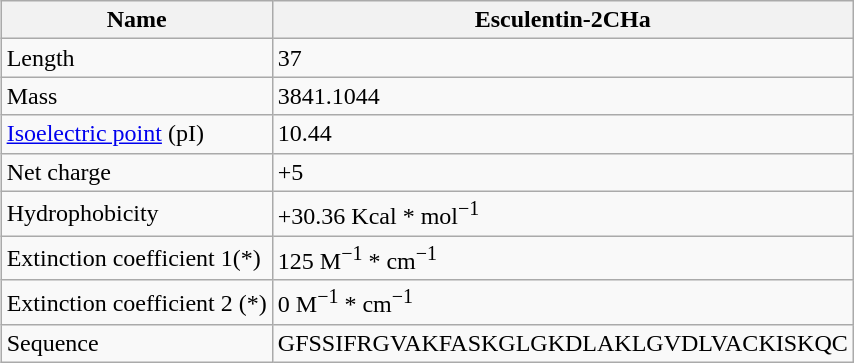<table class="wikitable" align="right">
<tr>
<th>Name</th>
<th>Esculentin-2CHa</th>
</tr>
<tr>
<td>Length</td>
<td>37</td>
</tr>
<tr>
<td>Mass</td>
<td>3841.1044</td>
</tr>
<tr>
<td><a href='#'>Isoelectric point</a> (pI)</td>
<td>10.44</td>
</tr>
<tr>
<td>Net charge</td>
<td>+5</td>
</tr>
<tr>
<td>Hydrophobicity</td>
<td>+30.36 Kcal * mol<sup>−1</sup></td>
</tr>
<tr>
<td>Extinction coefficient 1(*)</td>
<td>125 M<sup>−1</sup> * cm<sup>−1</sup></td>
</tr>
<tr>
<td>Extinction coefficient 2 (*)</td>
<td>0 M<sup>−1</sup> * cm<sup>−1</sup></td>
</tr>
<tr>
<td>Sequence</td>
<td>GFSSIFRGVAKFASKGLGKDLAKLGVDLVACKISKQC</td>
</tr>
</table>
